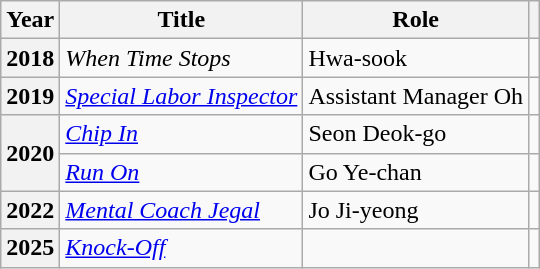<table class="wikitable plainrowheaders sortable">
<tr>
<th scope="col">Year</th>
<th scope="col">Title</th>
<th scope="col">Role</th>
<th scope="col" class="unsortable"></th>
</tr>
<tr>
<th scope="row">2018</th>
<td><em>When Time Stops</em></td>
<td>Hwa-sook</td>
<td style="text-align:center"></td>
</tr>
<tr>
<th scope="row">2019</th>
<td><em><a href='#'>Special Labor Inspector</a></em></td>
<td>Assistant Manager Oh</td>
<td style="text-align:center"></td>
</tr>
<tr>
<th scope="row" rowspan="2">2020</th>
<td><em><a href='#'>Chip In</a></em></td>
<td>Seon Deok-go</td>
<td style="text-align:center"></td>
</tr>
<tr>
<td><em><a href='#'>Run On</a></em></td>
<td>Go Ye-chan</td>
<td style="text-align:center"></td>
</tr>
<tr>
<th scope="row">2022</th>
<td><em><a href='#'>Mental Coach Jegal</a></em></td>
<td>Jo Ji-yeong</td>
<td style="text-align:center"></td>
</tr>
<tr>
<th scope="row">2025</th>
<td><em><a href='#'>Knock-Off</a></em></td>
<td></td>
<td style="text-align:center"></td>
</tr>
</table>
